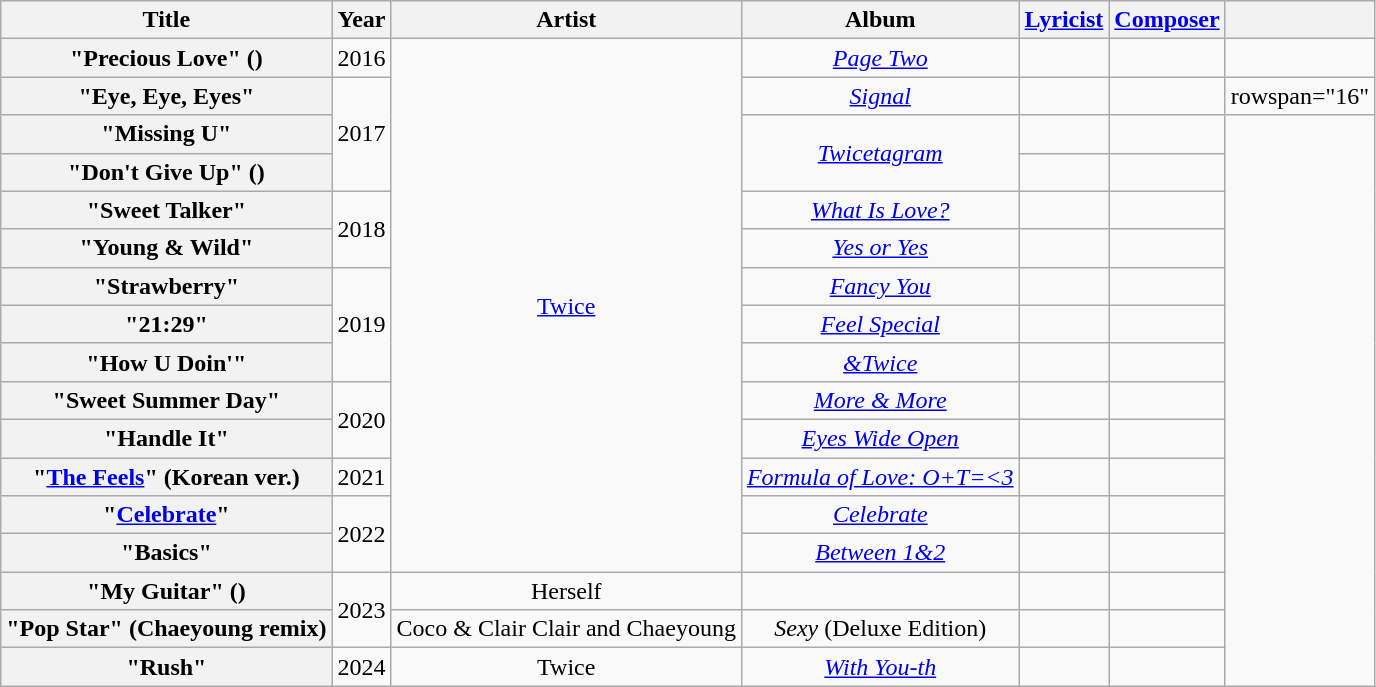<table class="wikitable plainrowheaders" style="text-align:center">
<tr>
<th scope="col">Title</th>
<th scope="col">Year</th>
<th scope="col">Artist</th>
<th scope="col">Album</th>
<th scope="col"><a href='#'>Lyricist</a></th>
<th scope="col"><a href='#'>Composer</a></th>
<th scope="col"></th>
</tr>
<tr>
<th scope="row">"Precious Love" ()</th>
<td>2016</td>
<td rowspan="14"><a href='#'>Twice</a></td>
<td><em><a href='#'>Page Two</a></em></td>
<td></td>
<td></td>
<td></td>
</tr>
<tr>
<th scope="row">"Eye, Eye, Eyes"</th>
<td rowspan="3">2017</td>
<td><em><a href='#'>Signal</a></em></td>
<td></td>
<td></td>
<td>rowspan="16" </td>
</tr>
<tr>
<th scope="row">"Missing U"</th>
<td rowspan="2"><em><a href='#'>Twicetagram</a></em></td>
<td></td>
<td></td>
</tr>
<tr>
<th scope="row">"Don't Give Up" ()</th>
<td></td>
<td></td>
</tr>
<tr>
<th scope="row">"Sweet Talker"</th>
<td rowspan="2">2018</td>
<td><em><a href='#'>What Is Love?</a></em></td>
<td></td>
<td></td>
</tr>
<tr>
<th scope="row">"Young & Wild"</th>
<td><em><a href='#'>Yes or Yes</a></em></td>
<td></td>
<td></td>
</tr>
<tr>
<th scope="row">"Strawberry"</th>
<td rowspan="3">2019</td>
<td><em><a href='#'>Fancy You</a></em></td>
<td></td>
<td></td>
</tr>
<tr>
<th scope="row">"21:29"</th>
<td><em><a href='#'>Feel Special</a></em></td>
<td></td>
<td></td>
</tr>
<tr>
<th scope="row">"How U Doin'"</th>
<td><em><a href='#'>&Twice</a></em></td>
<td></td>
<td></td>
</tr>
<tr>
<th scope="row">"Sweet Summer Day"</th>
<td rowspan="2">2020</td>
<td><em><a href='#'>More & More</a></em></td>
<td></td>
<td></td>
</tr>
<tr>
<th scope="row">"Handle It"</th>
<td><em><a href='#'>Eyes Wide Open</a></em></td>
<td></td>
<td></td>
</tr>
<tr>
<th scope="row">"<a href='#'>The Feels</a>" (Korean ver.)</th>
<td>2021</td>
<td><em><a href='#'>Formula of Love: O+T=<3</a></em></td>
<td></td>
<td></td>
</tr>
<tr>
<th scope="row">"<a href='#'>Celebrate</a>"</th>
<td rowspan="2">2022</td>
<td><em><a href='#'>Celebrate</a></em></td>
<td></td>
<td></td>
</tr>
<tr>
<th scope="row">"Basics"</th>
<td><em><a href='#'>Between 1&2</a></em></td>
<td></td>
<td></td>
</tr>
<tr>
<th scope="row">"My Guitar" ()</th>
<td rowspan="2">2023</td>
<td>Herself</td>
<td></td>
<td></td>
<td></td>
</tr>
<tr>
<th scope="row">"Pop Star" (Chaeyoung remix)</th>
<td>Coco & Clair Clair and Chaeyoung</td>
<td><em>Sexy</em> (Deluxe Edition)</td>
<td></td>
<td></td>
</tr>
<tr>
<th scope="row">"Rush"</th>
<td>2024</td>
<td>Twice</td>
<td><em><a href='#'>With You-th</a></em></td>
<td></td>
<td></td>
</tr>
</table>
